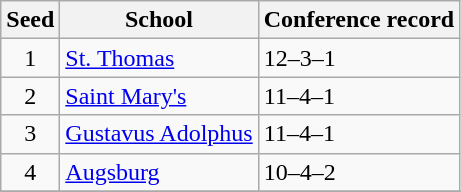<table class="wikitable">
<tr>
<th>Seed</th>
<th>School</th>
<th>Conference record</th>
</tr>
<tr>
<td align=center>1</td>
<td><a href='#'>St. Thomas</a></td>
<td>12–3–1</td>
</tr>
<tr>
<td align=center>2</td>
<td><a href='#'>Saint Mary's</a></td>
<td>11–4–1</td>
</tr>
<tr>
<td align=center>3</td>
<td><a href='#'>Gustavus Adolphus</a></td>
<td>11–4–1</td>
</tr>
<tr>
<td align=center>4</td>
<td><a href='#'>Augsburg</a></td>
<td>10–4–2</td>
</tr>
<tr>
</tr>
</table>
